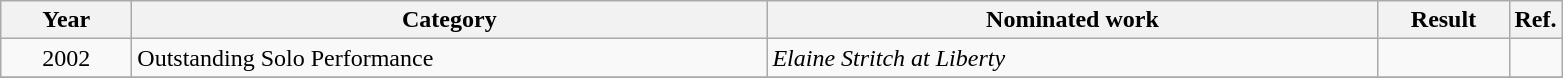<table class=wikitable>
<tr>
<th scope="col" style="width:5em;">Year</th>
<th scope="col" style="width:26em;">Category</th>
<th scope="col" style="width:25em;">Nominated work</th>
<th scope="col" style="width:5em;">Result</th>
<th>Ref.</th>
</tr>
<tr>
<td style="text-align:center;">2002</td>
<td>Outstanding Solo Performance</td>
<td><em>Elaine Stritch at Liberty</em></td>
<td></td>
<td></td>
</tr>
<tr>
</tr>
</table>
